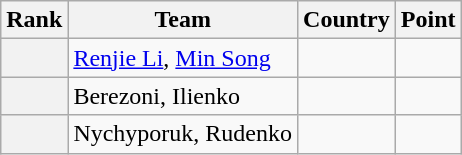<table class="wikitable sortable">
<tr>
<th>Rank</th>
<th>Team</th>
<th>Country</th>
<th>Point</th>
</tr>
<tr>
<th></th>
<td><a href='#'>Renjie Li</a>, <a href='#'>Min Song</a></td>
<td></td>
<td></td>
</tr>
<tr>
<th></th>
<td>Berezoni, Ilienko</td>
<td></td>
<td></td>
</tr>
<tr>
<th></th>
<td>Nychyporuk, Rudenko</td>
<td></td>
<td></td>
</tr>
</table>
